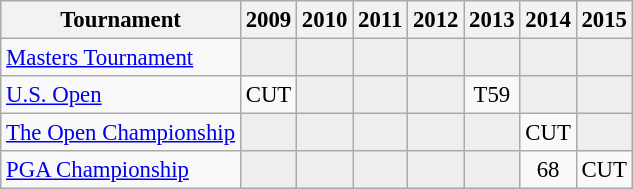<table class="wikitable" style="font-size:95%;text-align:center;">
<tr>
<th>Tournament</th>
<th>2009</th>
<th>2010</th>
<th>2011</th>
<th>2012</th>
<th>2013</th>
<th>2014</th>
<th>2015</th>
</tr>
<tr>
<td align=left><a href='#'>Masters Tournament</a></td>
<td style="background:#eeeeee;"></td>
<td style="background:#eeeeee;"></td>
<td style="background:#eeeeee;"></td>
<td style="background:#eeeeee;"></td>
<td style="background:#eeeeee;"></td>
<td style="background:#eeeeee;"></td>
<td style="background:#eeeeee;"></td>
</tr>
<tr>
<td align=left><a href='#'>U.S. Open</a></td>
<td>CUT</td>
<td style="background:#eeeeee;"></td>
<td style="background:#eeeeee;"></td>
<td style="background:#eeeeee;"></td>
<td>T59</td>
<td style="background:#eeeeee;"></td>
<td style="background:#eeeeee;"></td>
</tr>
<tr>
<td align=left><a href='#'>The Open Championship</a></td>
<td style="background:#eeeeee;"></td>
<td style="background:#eeeeee;"></td>
<td style="background:#eeeeee;"></td>
<td style="background:#eeeeee;"></td>
<td style="background:#eeeeee;"></td>
<td>CUT</td>
<td style="background:#eeeeee;"></td>
</tr>
<tr>
<td align=left><a href='#'>PGA Championship</a></td>
<td style="background:#eeeeee;"></td>
<td style="background:#eeeeee;"></td>
<td style="background:#eeeeee;"></td>
<td style="background:#eeeeee;"></td>
<td style="background:#eeeeee;"></td>
<td>68</td>
<td>CUT</td>
</tr>
</table>
